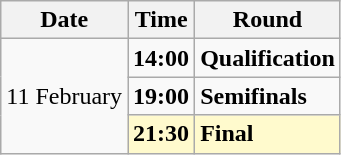<table class="wikitable">
<tr>
<th>Date</th>
<th>Time</th>
<th>Round</th>
</tr>
<tr>
<td rowspan=3>11 February</td>
<td><strong>14:00</strong></td>
<td><strong>Qualification</strong></td>
</tr>
<tr>
<td><strong>19:00</strong></td>
<td><strong>Semifinals</strong></td>
</tr>
<tr style=background:lemonchiffon>
<td><strong>21:30</strong></td>
<td><strong>Final</strong></td>
</tr>
</table>
